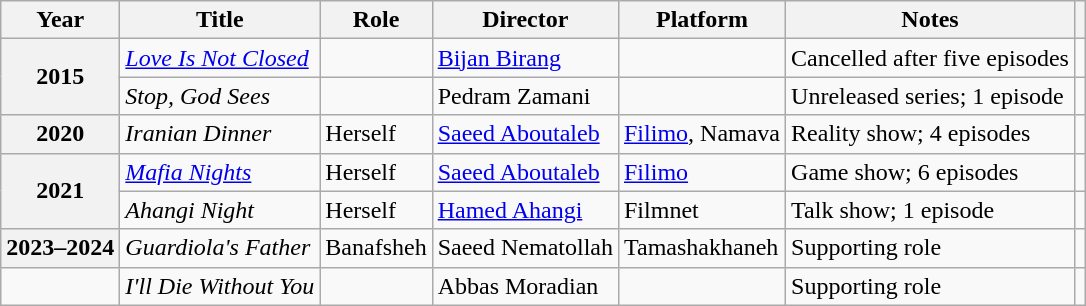<table class="wikitable plainrowheaders sortable" style="font-size:100%">
<tr>
<th scope="col">Year</th>
<th scope="col">Title</th>
<th scope="col">Role</th>
<th scope="col">Director</th>
<th scope="col">Platform</th>
<th>Notes</th>
<th scope="col" class="unsortable"></th>
</tr>
<tr>
<th rowspan="2" scope="row">2015</th>
<td><em><a href='#'>Love Is Not Closed</a></em></td>
<td></td>
<td><a href='#'>Bijan Birang</a></td>
<td></td>
<td>Cancelled after five episodes</td>
<td></td>
</tr>
<tr>
<td><em>Stop, God Sees</em></td>
<td></td>
<td>Pedram Zamani</td>
<td></td>
<td>Unreleased series; 1 episode</td>
<td></td>
</tr>
<tr>
<th scope="row">2020</th>
<td><em>Iranian Dinner</em></td>
<td>Herself</td>
<td><a href='#'>Saeed Aboutaleb</a></td>
<td><a href='#'>Filimo</a>, Namava</td>
<td>Reality show; 4 episodes</td>
<td></td>
</tr>
<tr>
<th rowspan="2" scope="row">2021</th>
<td><em><a href='#'>Mafia Nights</a></em></td>
<td>Herself</td>
<td><a href='#'>Saeed Aboutaleb</a></td>
<td><a href='#'>Filimo</a></td>
<td>Game show; 6 episodes</td>
<td></td>
</tr>
<tr>
<td><em>Ahangi Night</em></td>
<td>Herself</td>
<td><a href='#'>Hamed Ahangi</a></td>
<td>Filmnet</td>
<td>Talk show; 1 episode</td>
<td></td>
</tr>
<tr>
<th scope="row">2023–2024</th>
<td><em>Guardiola's Father</em></td>
<td>Banafsheh</td>
<td>Saeed Nematollah</td>
<td>Tamashakhaneh</td>
<td>Supporting role</td>
<td></td>
</tr>
<tr>
<td></td>
<td><em>I'll Die Without You</em></td>
<td></td>
<td>Abbas Moradian</td>
<td></td>
<td>Supporting role</td>
<td></td>
</tr>
</table>
